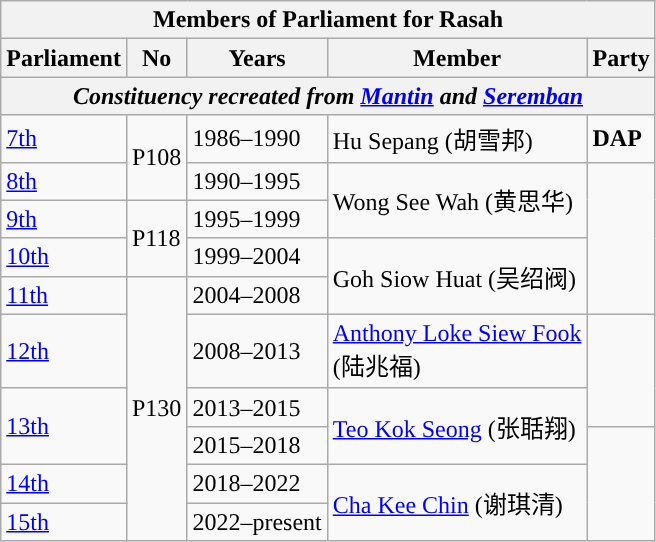<table class=wikitable>
<tr>
<th colspan="5">Members of Parliament for Rasah</th>
</tr>
<tr>
<th>Parliament</th>
<th>No</th>
<th>Years</th>
<th>Member</th>
<th>Party</th>
</tr>
<tr>
<th colspan="5" align="center"><em>Constituency recreated from <a href='#'>Mantin</a> and <a href='#'>Seremban</a></em></th>
</tr>
<tr>
<td><a href='#'>7th</a></td>
<td rowspan="2">P108</td>
<td>1986–1990</td>
<td>Hu Sepang (胡雪邦)</td>
<td><strong>DAP</strong></td>
</tr>
<tr>
<td><a href='#'>8th</a></td>
<td>1990–1995</td>
<td rowspan=2>Wong See Wah (黄思华)</td>
<td rowspan="4"></td>
</tr>
<tr>
<td><a href='#'>9th</a></td>
<td rowspan="2">P118</td>
<td>1995–1999</td>
</tr>
<tr>
<td><a href='#'>10th</a></td>
<td>1999–2004</td>
<td rowspan=2>Goh Siow Huat (吴绍阀)</td>
</tr>
<tr>
<td><a href='#'>11th</a></td>
<td rowspan=6>P130</td>
<td>2004–2008</td>
</tr>
<tr>
<td><a href='#'>12th</a></td>
<td>2008–2013</td>
<td><a href='#'>Anthony Loke Siew Fook</a>  <br>(陆兆福)</td>
<td rowspan="2"></td>
</tr>
<tr>
<td rowspan=2><a href='#'>13th</a></td>
<td>2013–2015</td>
<td rowspan=2><a href='#'>Teo Kok Seong</a> (张聒翔)</td>
</tr>
<tr>
<td>2015–2018</td>
<td rowspan=3></td>
</tr>
<tr>
<td><a href='#'>14th</a></td>
<td>2018–2022</td>
<td rowspan="2"><a href='#'>Cha Kee Chin</a>  (谢琪清)</td>
</tr>
<tr>
<td><a href='#'>15th</a></td>
<td>2022–present</td>
</tr>
</table>
